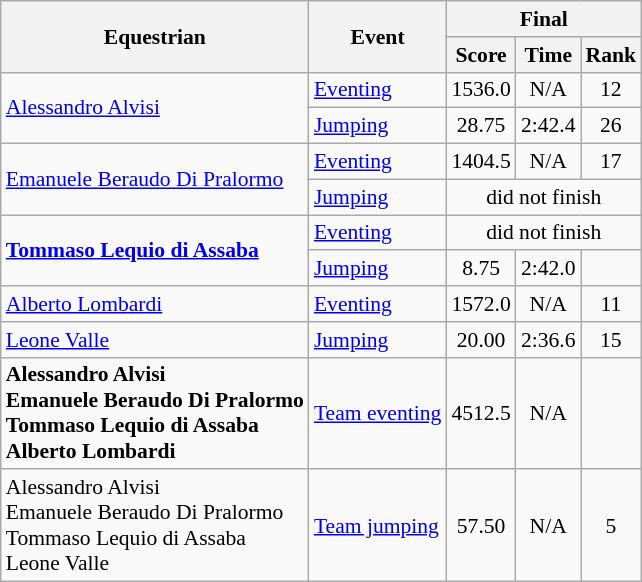<table class=wikitable style="font-size:90%">
<tr>
<th rowspan=2>Equestrian</th>
<th rowspan=2>Event</th>
<th colspan=3>Final</th>
</tr>
<tr>
<th>Score</th>
<th>Time</th>
<th>Rank</th>
</tr>
<tr>
<td rowspan=2><a href='#'>Alessandro Alvisi</a></td>
<td><a href='#'>Eventing</a></td>
<td align=center>1536.0</td>
<td align=center>N/A</td>
<td align=center>12</td>
</tr>
<tr>
<td><a href='#'>Jumping</a></td>
<td align=center>28.75</td>
<td align=center>2:42.4</td>
<td align=center>26</td>
</tr>
<tr>
<td rowspan=2><a href='#'>Emanuele Beraudo Di Pralormo</a></td>
<td><a href='#'>Eventing</a></td>
<td align=center>1404.5</td>
<td align=center>N/A</td>
<td align=center>17</td>
</tr>
<tr>
<td><a href='#'>Jumping</a></td>
<td align=center colspan=3>did not finish</td>
</tr>
<tr>
<td rowspan=2><strong><a href='#'>Tommaso Lequio di Assaba</a></strong></td>
<td><a href='#'>Eventing</a></td>
<td align=center colspan=3>did not finish</td>
</tr>
<tr>
<td><a href='#'>Jumping</a></td>
<td align=center>8.75</td>
<td align=center>2:42.0</td>
<td align=center></td>
</tr>
<tr>
<td><a href='#'>Alberto Lombardi</a></td>
<td><a href='#'>Eventing</a></td>
<td align=center>1572.0</td>
<td align=center>N/A</td>
<td align=center>11</td>
</tr>
<tr>
<td><a href='#'>Leone Valle</a></td>
<td><a href='#'>Jumping</a></td>
<td align=center>20.00</td>
<td align=center>2:36.6</td>
<td align=center>15</td>
</tr>
<tr>
<td><strong>Alessandro Alvisi <br> Emanuele Beraudo Di Pralormo <br> Tommaso Lequio di Assaba <br> Alberto Lombardi</strong></td>
<td><a href='#'>Team eventing</a></td>
<td align=center>4512.5</td>
<td align=center>N/A</td>
<td align=center></td>
</tr>
<tr>
<td>Alessandro Alvisi <br> Emanuele Beraudo Di Pralormo <br> Tommaso Lequio di Assaba <br> Leone Valle</td>
<td><a href='#'>Team jumping</a></td>
<td align=center>57.50</td>
<td align=center>N/A</td>
<td align=center>5</td>
</tr>
</table>
